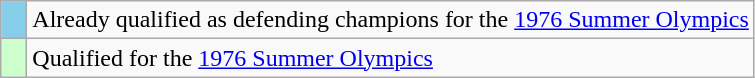<table class="wikitable" style="text-align: left;">
<tr>
<td width=10px bgcolor=#87ceeb></td>
<td>Already qualified as defending champions for the <a href='#'>1976 Summer Olympics</a></td>
</tr>
<tr>
<td width=10px bgcolor=#ccffcc></td>
<td>Qualified for the <a href='#'>1976 Summer Olympics</a></td>
</tr>
</table>
